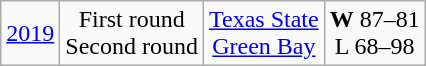<table class="wikitable" style="text-align:center">
<tr>
<td><a href='#'>2019</a></td>
<td>First round <br> Second round</td>
<td><a href='#'>Texas State</a><br> <a href='#'>Green Bay</a></td>
<td><strong>W</strong> 87–81 <br> L 68–98</td>
</tr>
</table>
